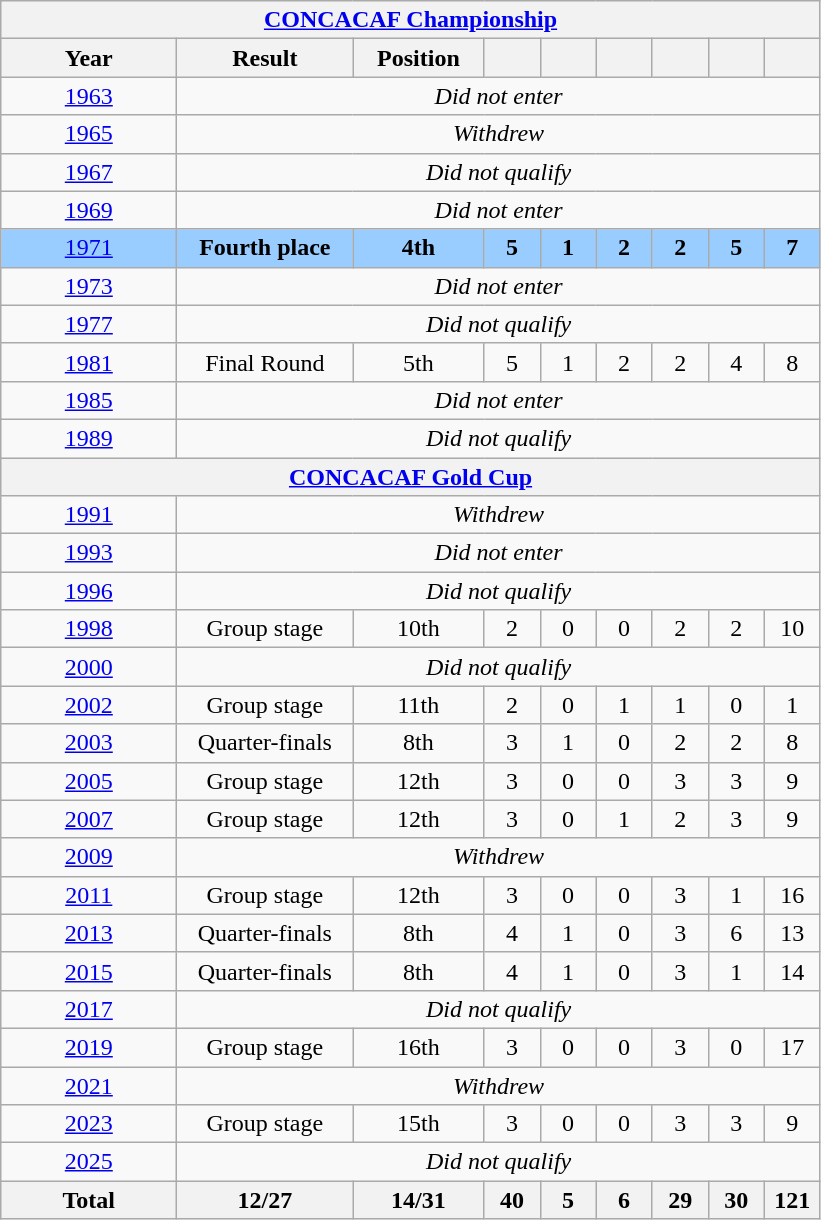<table class="wikitable" style="text-align: center;">
<tr>
<th colspan=9><a href='#'>CONCACAF Championship</a></th>
</tr>
<tr>
<th style="width:110px;">Year</th>
<th style="width:110px;">Result</th>
<th style="width:80px;">Position</th>
<th style="width:30px;"></th>
<th style="width:30px;"></th>
<th style="width:30px;"></th>
<th style="width:30px;"></th>
<th style="width:30px;"></th>
<th style="width:30px;"></th>
</tr>
<tr>
<td> <a href='#'>1963</a></td>
<td colspan=8><em>Did not enter</em></td>
</tr>
<tr>
<td> <a href='#'>1965</a></td>
<td colspan=8><em>Withdrew</em></td>
</tr>
<tr>
<td> <a href='#'>1967</a></td>
<td colspan=8><em>Did not qualify</em></td>
</tr>
<tr>
<td> <a href='#'>1969</a></td>
<td colspan=8><em>Did not enter</em></td>
</tr>
<tr style="background:#9acdff;">
<td> <a href='#'>1971</a></td>
<td><strong>Fourth place</strong></td>
<td><strong>4th</strong></td>
<td><strong>5</strong></td>
<td><strong>1</strong></td>
<td><strong>2</strong></td>
<td><strong>2</strong></td>
<td><strong>5</strong></td>
<td><strong>7</strong></td>
</tr>
<tr>
<td> <a href='#'>1973</a></td>
<td colspan=8><em>Did not enter</em></td>
</tr>
<tr>
<td> <a href='#'>1977</a></td>
<td colspan=8><em>Did not qualify</em></td>
</tr>
<tr>
<td> <a href='#'>1981</a></td>
<td>Final Round</td>
<td>5th</td>
<td>5</td>
<td>1</td>
<td>2</td>
<td>2</td>
<td>4</td>
<td>8</td>
</tr>
<tr>
<td><a href='#'>1985</a></td>
<td colspan=8><em>Did not enter</em></td>
</tr>
<tr>
<td><a href='#'>1989</a></td>
<td colspan=8><em>Did not qualify</em></td>
</tr>
<tr>
<th colspan=9><a href='#'>CONCACAF Gold Cup</a></th>
</tr>
<tr>
<td> <a href='#'>1991</a></td>
<td colspan=8><em>Withdrew</em></td>
</tr>
<tr>
<td>  <a href='#'>1993</a></td>
<td colspan=8><em>Did not enter</em></td>
</tr>
<tr>
<td> <a href='#'>1996</a></td>
<td colspan=8><em>Did not qualify</em></td>
</tr>
<tr>
<td> <a href='#'>1998</a></td>
<td>Group stage</td>
<td>10th</td>
<td>2</td>
<td>0</td>
<td>0</td>
<td>2</td>
<td>2</td>
<td>10</td>
</tr>
<tr>
<td> <a href='#'>2000</a></td>
<td colspan=8><em>Did not qualify</em></td>
</tr>
<tr>
<td> <a href='#'>2002</a></td>
<td>Group stage</td>
<td>11th</td>
<td>2</td>
<td>0</td>
<td>1</td>
<td>1</td>
<td>0</td>
<td>1</td>
</tr>
<tr>
<td>  <a href='#'>2003</a></td>
<td>Quarter-finals</td>
<td>8th</td>
<td>3</td>
<td>1</td>
<td>0</td>
<td>2</td>
<td>2</td>
<td>8</td>
</tr>
<tr>
<td> <a href='#'>2005</a></td>
<td>Group stage</td>
<td>12th</td>
<td>3</td>
<td>0</td>
<td>0</td>
<td>3</td>
<td>3</td>
<td>9</td>
</tr>
<tr>
<td> <a href='#'>2007</a></td>
<td>Group stage</td>
<td>12th</td>
<td>3</td>
<td>0</td>
<td>1</td>
<td>2</td>
<td>3</td>
<td>9</td>
</tr>
<tr>
<td> <a href='#'>2009</a></td>
<td colspan=8><em>Withdrew</em></td>
</tr>
<tr>
<td> <a href='#'>2011</a></td>
<td>Group stage</td>
<td>12th</td>
<td>3</td>
<td>0</td>
<td>0</td>
<td>3</td>
<td>1</td>
<td>16</td>
</tr>
<tr>
<td> <a href='#'>2013</a></td>
<td>Quarter-finals</td>
<td>8th</td>
<td>4</td>
<td>1</td>
<td>0</td>
<td>3</td>
<td>6</td>
<td>13</td>
</tr>
<tr>
<td>  <a href='#'>2015</a></td>
<td>Quarter-finals</td>
<td>8th</td>
<td>4</td>
<td>1</td>
<td>0</td>
<td>3</td>
<td>1</td>
<td>14</td>
</tr>
<tr>
<td> <a href='#'>2017</a></td>
<td colspan=8><em>Did not qualify</em></td>
</tr>
<tr>
<td>   <a href='#'>2019</a></td>
<td>Group stage</td>
<td>16th</td>
<td>3</td>
<td>0</td>
<td>0</td>
<td>3</td>
<td>0</td>
<td>17</td>
</tr>
<tr>
<td> <a href='#'>2021</a></td>
<td colspan=8><em>Withdrew</em></td>
</tr>
<tr>
<td>  <a href='#'>2023</a></td>
<td>Group stage</td>
<td>15th</td>
<td>3</td>
<td>0</td>
<td>0</td>
<td>3</td>
<td>3</td>
<td>9</td>
</tr>
<tr>
<td>  <a href='#'>2025</a></td>
<td colspan=9><em>Did not qualify</em></td>
</tr>
<tr>
<th><strong>Total</strong></th>
<th><strong>12/27</strong></th>
<th><strong>14/31</strong></th>
<th><strong>40</strong></th>
<th><strong>5</strong></th>
<th><strong>6</strong></th>
<th><strong>29</strong></th>
<th><strong>30</strong></th>
<th><strong>121</strong></th>
</tr>
</table>
